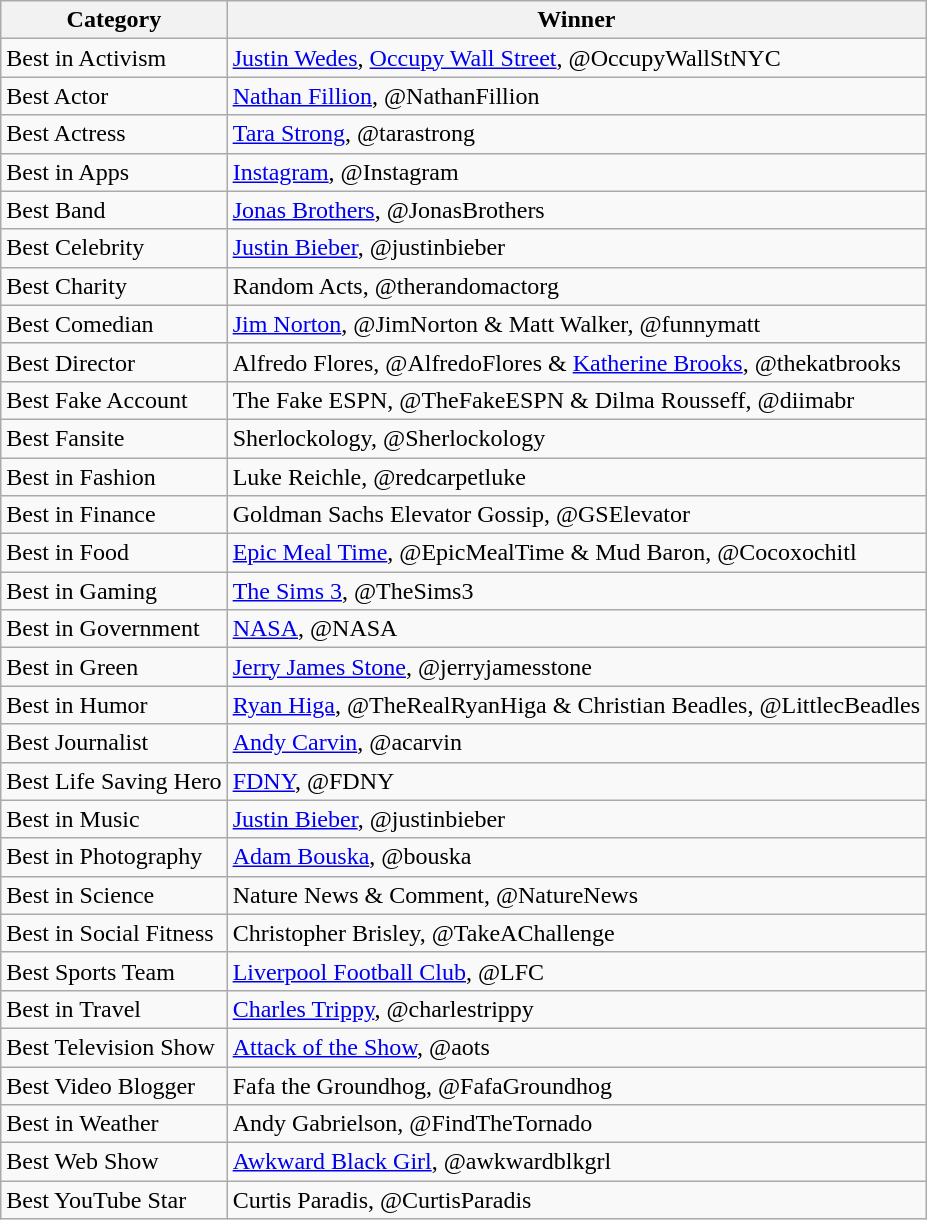<table class="wikitable">
<tr>
<th>Category</th>
<th>Winner</th>
</tr>
<tr>
<td>Best in Activism</td>
<td><a href='#'>Justin Wedes</a>, <a href='#'>Occupy Wall Street</a>, @OccupyWallStNYC</td>
</tr>
<tr>
<td>Best Actor</td>
<td><a href='#'>Nathan Fillion</a>, @NathanFillion</td>
</tr>
<tr>
<td>Best Actress</td>
<td><a href='#'>Tara Strong</a>, @tarastrong</td>
</tr>
<tr>
<td>Best in Apps</td>
<td><a href='#'>Instagram</a>, @Instagram</td>
</tr>
<tr>
<td>Best Band</td>
<td><a href='#'>Jonas Brothers</a>, @JonasBrothers</td>
</tr>
<tr>
<td>Best Celebrity</td>
<td><a href='#'>Justin Bieber</a>, @justinbieber</td>
</tr>
<tr>
<td>Best Charity</td>
<td>Random Acts, @therandomactorg</td>
</tr>
<tr>
<td>Best Comedian</td>
<td><a href='#'>Jim Norton</a>, @JimNorton & Matt Walker, @funnymatt</td>
</tr>
<tr>
<td>Best Director</td>
<td>Alfredo Flores, @AlfredoFlores & <a href='#'>Katherine Brooks</a>, @thekatbrooks</td>
</tr>
<tr>
<td>Best Fake Account</td>
<td>The Fake ESPN, @TheFakeESPN & Dilma Rousseff, @diimabr</td>
</tr>
<tr>
<td>Best Fansite</td>
<td>Sherlockology, @Sherlockology</td>
</tr>
<tr>
<td>Best in Fashion</td>
<td>Luke Reichle, @redcarpetluke</td>
</tr>
<tr>
<td>Best in Finance</td>
<td>Goldman Sachs Elevator Gossip, @GSElevator</td>
</tr>
<tr>
<td>Best in Food</td>
<td><a href='#'>Epic Meal Time</a>, @EpicMealTime & Mud Baron, @Cocoxochitl</td>
</tr>
<tr>
<td>Best in Gaming</td>
<td><a href='#'>The Sims 3</a>, @TheSims3</td>
</tr>
<tr>
<td>Best in Government</td>
<td><a href='#'>NASA</a>, @NASA</td>
</tr>
<tr>
<td>Best in Green</td>
<td><a href='#'>Jerry James Stone</a>, @jerryjamesstone</td>
</tr>
<tr>
<td>Best in Humor</td>
<td><a href='#'>Ryan Higa</a>, @TheRealRyanHiga & Christian Beadles, @LittlecBeadles</td>
</tr>
<tr>
<td>Best Journalist</td>
<td><a href='#'>Andy Carvin</a>, @acarvin</td>
</tr>
<tr>
<td>Best Life Saving Hero</td>
<td><a href='#'>FDNY</a>, @FDNY</td>
</tr>
<tr>
<td>Best in Music</td>
<td><a href='#'>Justin Bieber</a>, @justinbieber</td>
</tr>
<tr>
<td>Best in Photography</td>
<td><a href='#'>Adam Bouska</a>, @bouska</td>
</tr>
<tr>
<td>Best in Science</td>
<td>Nature News & Comment, @NatureNews</td>
</tr>
<tr>
<td>Best in Social Fitness</td>
<td>Christopher Brisley, @TakeAChallenge</td>
</tr>
<tr>
<td>Best Sports Team</td>
<td><a href='#'>Liverpool Football Club</a>, @LFC</td>
</tr>
<tr>
<td>Best in Travel</td>
<td><a href='#'>Charles Trippy</a>, @charlestrippy</td>
</tr>
<tr>
<td>Best Television Show</td>
<td><a href='#'>Attack of the Show</a>, @aots</td>
</tr>
<tr>
<td>Best Video Blogger</td>
<td>Fafa the Groundhog, @FafaGroundhog</td>
</tr>
<tr>
<td>Best in Weather</td>
<td>Andy Gabrielson, @FindTheTornado</td>
</tr>
<tr>
<td>Best Web Show</td>
<td><a href='#'>Awkward Black Girl</a>, @awkwardblkgrl</td>
</tr>
<tr>
<td>Best YouTube Star</td>
<td>Curtis Paradis, @CurtisParadis</td>
</tr>
</table>
